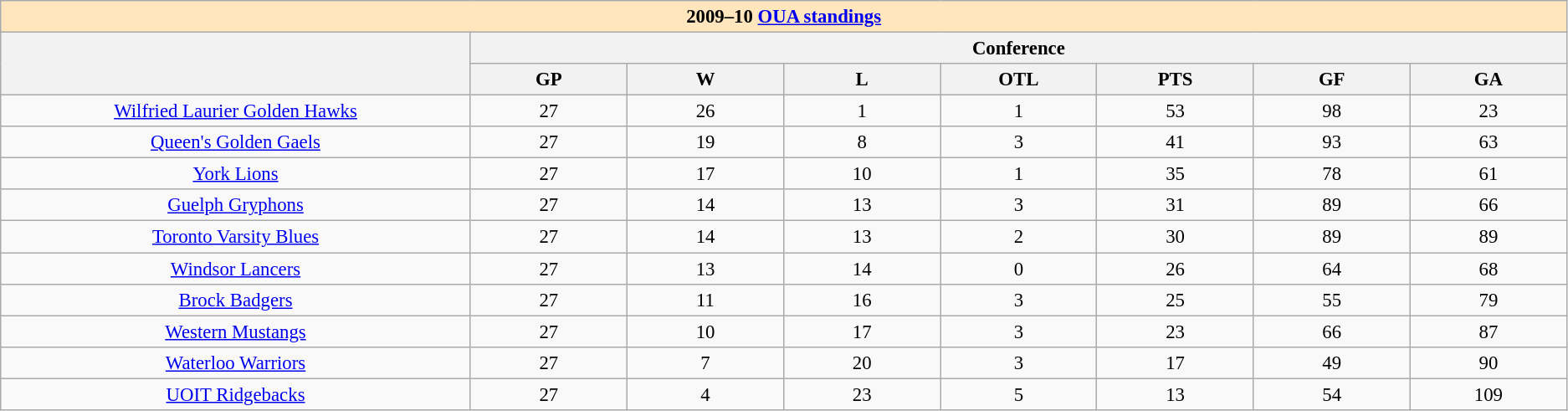<table class=wikitable style="text-align:center; font-size:95%;">
<tr>
<th colspan="15" style="background-color: #FFE6BD;">2009–10 <a href='#'>OUA standings</a></th>
</tr>
<tr>
<th rowspan="2" width="15%"></th>
<th colspan="7">Conference</th>
</tr>
<tr>
<th width="5%">GP</th>
<th width="5%">W</th>
<th width="5%">L</th>
<th width="5%">OTL</th>
<th width="5%">PTS</th>
<th width="5%">GF</th>
<th width="5%">GA</th>
</tr>
<tr align=center>
<td><a href='#'>Wilfried Laurier Golden Hawks</a></td>
<td>27</td>
<td>26</td>
<td>1</td>
<td>1</td>
<td>53</td>
<td>98</td>
<td>23</td>
</tr>
<tr align=center>
<td><a href='#'>Queen's Golden Gaels</a></td>
<td>27</td>
<td>19</td>
<td>8</td>
<td>3</td>
<td>41</td>
<td>93</td>
<td>63</td>
</tr>
<tr align=center>
<td><a href='#'>York Lions</a></td>
<td>27</td>
<td>17</td>
<td>10</td>
<td>1</td>
<td>35</td>
<td>78</td>
<td>61</td>
</tr>
<tr align=center>
<td><a href='#'>Guelph Gryphons</a></td>
<td>27</td>
<td>14</td>
<td>13</td>
<td>3</td>
<td>31</td>
<td>89</td>
<td>66</td>
</tr>
<tr align=center>
<td><a href='#'>Toronto Varsity Blues</a></td>
<td>27</td>
<td>14</td>
<td>13</td>
<td>2</td>
<td>30</td>
<td>89</td>
<td>89</td>
</tr>
<tr align=center>
<td><a href='#'>Windsor Lancers</a></td>
<td>27</td>
<td>13</td>
<td>14</td>
<td>0</td>
<td>26</td>
<td>64</td>
<td>68</td>
</tr>
<tr align=center>
<td><a href='#'>Brock Badgers</a></td>
<td>27</td>
<td>11</td>
<td>16</td>
<td>3</td>
<td>25</td>
<td>55</td>
<td>79</td>
</tr>
<tr align=center>
<td><a href='#'>Western Mustangs</a></td>
<td>27</td>
<td>10</td>
<td>17</td>
<td>3</td>
<td>23</td>
<td>66</td>
<td>87</td>
</tr>
<tr align=center>
<td><a href='#'>Waterloo Warriors</a></td>
<td>27</td>
<td>7</td>
<td>20</td>
<td>3</td>
<td>17</td>
<td>49</td>
<td>90</td>
</tr>
<tr align=center>
<td><a href='#'>UOIT Ridgebacks</a></td>
<td>27</td>
<td>4</td>
<td>23</td>
<td>5</td>
<td>13</td>
<td>54</td>
<td>109</td>
</tr>
</table>
